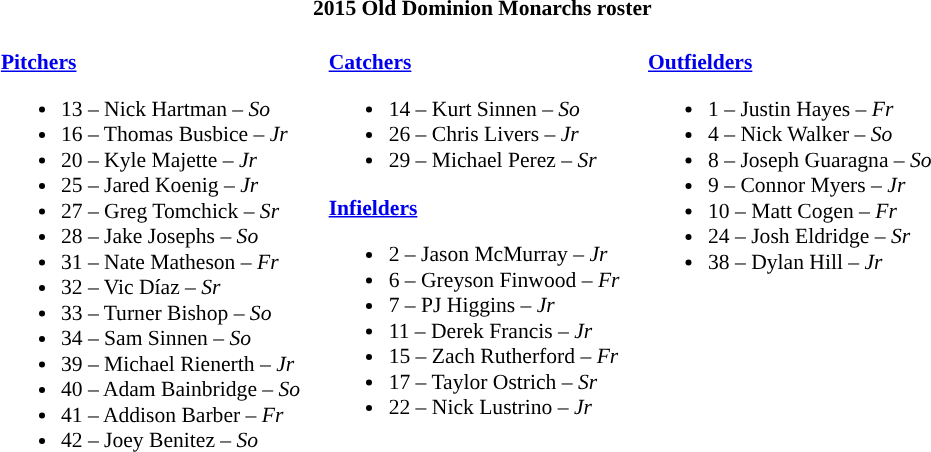<table class="toccolours" style="border-collapse:collapse; font-size:90%;">
<tr>
<th colspan="9">2015 Old Dominion Monarchs roster</th>
</tr>
<tr>
</tr>
<tr>
<td width="03"> </td>
<td valign="top"><br><strong><a href='#'>Pitchers</a></strong><ul><li>13 – Nick Hartman – <em>So</em></li><li>16 – Thomas Busbice – <em>Jr</em></li><li>20 – Kyle Majette – <em>Jr</em></li><li>25 – Jared Koenig – <em>Jr</em></li><li>27 – Greg Tomchick – <em>Sr</em></li><li>28 – Jake Josephs – <em> So</em></li><li>31 – Nate Matheson – <em>Fr</em></li><li>32 – Vic Díaz – <em> Sr</em></li><li>33 – Turner Bishop – <em>So</em></li><li>34 – Sam Sinnen – <em>So</em></li><li>39 – Michael Rienerth – <em> Jr</em></li><li>40 – Adam Bainbridge – <em>So</em></li><li>41 – Addison Barber – <em> Fr</em></li><li>42 – Joey Benitez – <em>So</em></li></ul></td>
<td width="15"> </td>
<td valign="top"><br><strong><a href='#'>Catchers</a></strong><ul><li>14 – Kurt Sinnen – <em>So</em></li><li>26 – Chris Livers – <em>Jr</em></li><li>29 – Michael Perez – <em>Sr</em></li></ul><strong><a href='#'>Infielders</a></strong><ul><li>2 – Jason McMurray – <em>Jr</em></li><li>6 – Greyson Finwood – <em> Fr</em></li><li>7 – PJ Higgins – <em>Jr</em></li><li>11 – Derek Francis – <em>Jr</em></li><li>15 – Zach Rutherford – <em>Fr</em></li><li>17 – Taylor Ostrich – <em>Sr</em></li><li>22 – Nick Lustrino – <em>Jr</em></li></ul></td>
<td width="15"> </td>
<td valign="top"><br><strong><a href='#'>Outfielders</a></strong><ul><li>1 – Justin Hayes – <em>Fr</em></li><li>4 – Nick Walker – <em>So</em></li><li>8 – Joseph Guaragna – <em>So</em></li><li>9 – Connor Myers – <em>Jr</em></li><li>10 – Matt Cogen – <em>Fr</em></li><li>24 – Josh Eldridge – <em>Sr</em></li><li>38 – Dylan Hill – <em>Jr</em></li></ul></td>
<td width="25"> </td>
</tr>
</table>
